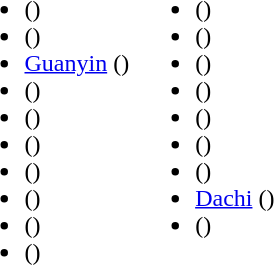<table>
<tr>
<td valign="top"><br><ul><li> ()</li><li> ()</li><li><a href='#'>Guanyin</a> ()</li><li> ()</li><li> ()</li><li> ()</li><li> ()</li><li> ()</li><li> ()</li><li> ()</li></ul></td>
<td valign="top"><br><ul><li> ()</li><li> ()</li><li> ()</li><li> ()</li><li> ()</li><li> ()</li><li> ()</li><li><a href='#'>Dachi</a> ()</li><li> ()</li></ul></td>
</tr>
</table>
